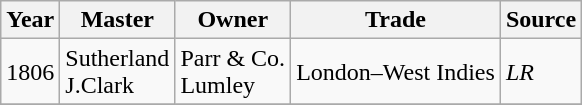<table class=" wikitable">
<tr>
<th>Year</th>
<th>Master</th>
<th>Owner</th>
<th>Trade</th>
<th>Source</th>
</tr>
<tr>
<td>1806</td>
<td>Sutherland<br>J.Clark</td>
<td>Parr & Co.<br>Lumley</td>
<td>London–West Indies</td>
<td><em>LR</em></td>
</tr>
<tr>
</tr>
</table>
